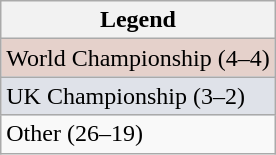<table class="wikitable">
<tr>
<th>Legend</th>
</tr>
<tr style="background:#e5d1cb;">
<td>World Championship (4–4)</td>
</tr>
<tr style="background:#dfe2e9;">
<td>UK Championship (3–2)</td>
</tr>
<tr bgcolor=>
<td>Other (26–19)</td>
</tr>
</table>
